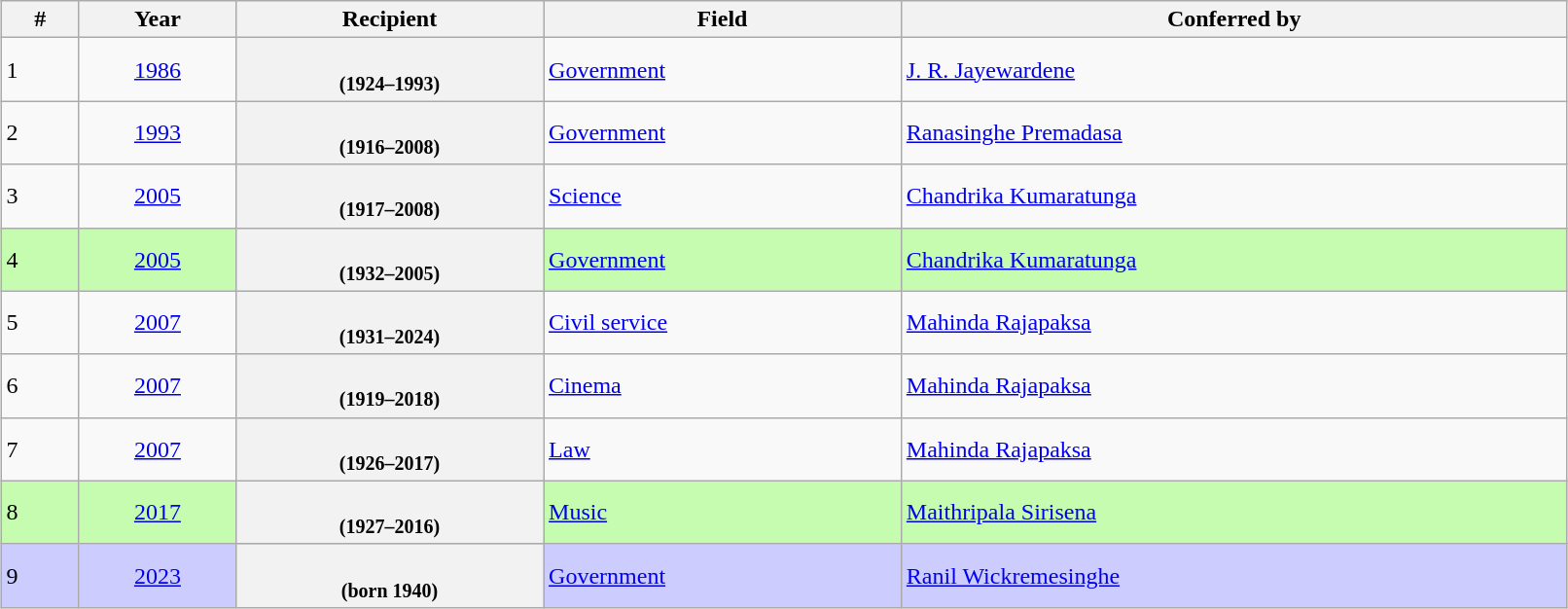<table class="wikitable sortable" style="margin:1em auto; width:85%">
<tr>
<th scope="col" style="width:5%">#</th>
<th scope="col" style="width:10%">Year</th>
<th>Recipient</th>
<th>Field</th>
<th>Conferred by</th>
</tr>
<tr>
<td>1</td>
<td style="text-align:center;"><a href='#'>1986</a></td>
<th scope="row"><br><small>(1924–1993)</small></th>
<td><a href='#'>Government</a></td>
<td><a href='#'>J. R. Jayewardene</a></td>
</tr>
<tr>
<td>2</td>
<td style="text-align:center;"><a href='#'>1993</a></td>
<th scope="row"><br><small>(1916–2008)</small></th>
<td><a href='#'>Government</a></td>
<td><a href='#'>Ranasinghe Premadasa</a></td>
</tr>
<tr>
<td>3</td>
<td style="text-align:center;"><a href='#'>2005</a></td>
<th scope="row"><br><small>(1917–2008)</small></th>
<td><a href='#'>Science</a></td>
<td><a href='#'>Chandrika Kumaratunga</a></td>
</tr>
<tr bgcolor=#C5FCB0>
<td>4</td>
<td style="text-align:center;"><a href='#'>2005</a></td>
<th scope="row"><br><small>(1932–2005)</small></th>
<td><a href='#'>Government</a></td>
<td><a href='#'>Chandrika Kumaratunga</a></td>
</tr>
<tr>
<td>5</td>
<td style="text-align:center;"><a href='#'>2007</a></td>
<th scope="row"><br><small>(1931–2024)</small></th>
<td><a href='#'>Civil service</a></td>
<td><a href='#'>Mahinda Rajapaksa</a></td>
</tr>
<tr>
<td>6</td>
<td style="text-align:center;"><a href='#'>2007</a></td>
<th scope="row"><br><small>(1919–2018)</small></th>
<td><a href='#'>Cinema</a></td>
<td><a href='#'>Mahinda Rajapaksa</a></td>
</tr>
<tr>
<td>7</td>
<td style="text-align:center;"><a href='#'>2007</a></td>
<th scope="row"><br><small>(1926–2017)</small></th>
<td><a href='#'>Law</a></td>
<td><a href='#'>Mahinda Rajapaksa</a></td>
</tr>
<tr bgcolor=#C5FCB0>
<td>8</td>
<td style="text-align:center;"><a href='#'>2017</a></td>
<th scope="row"><br><small>(1927–2016)</small></th>
<td><a href='#'>Music</a></td>
<td><a href='#'>Maithripala Sirisena</a></td>
</tr>
<tr bgcolor=#ccccff>
<td>9</td>
<td style="text-align:center;"><a href='#'>2023</a></td>
<th scope="row"><br><small>(born 1940)</small></th>
<td><a href='#'>Government</a></td>
<td><a href='#'>Ranil Wickremesinghe</a></td>
</tr>
</table>
